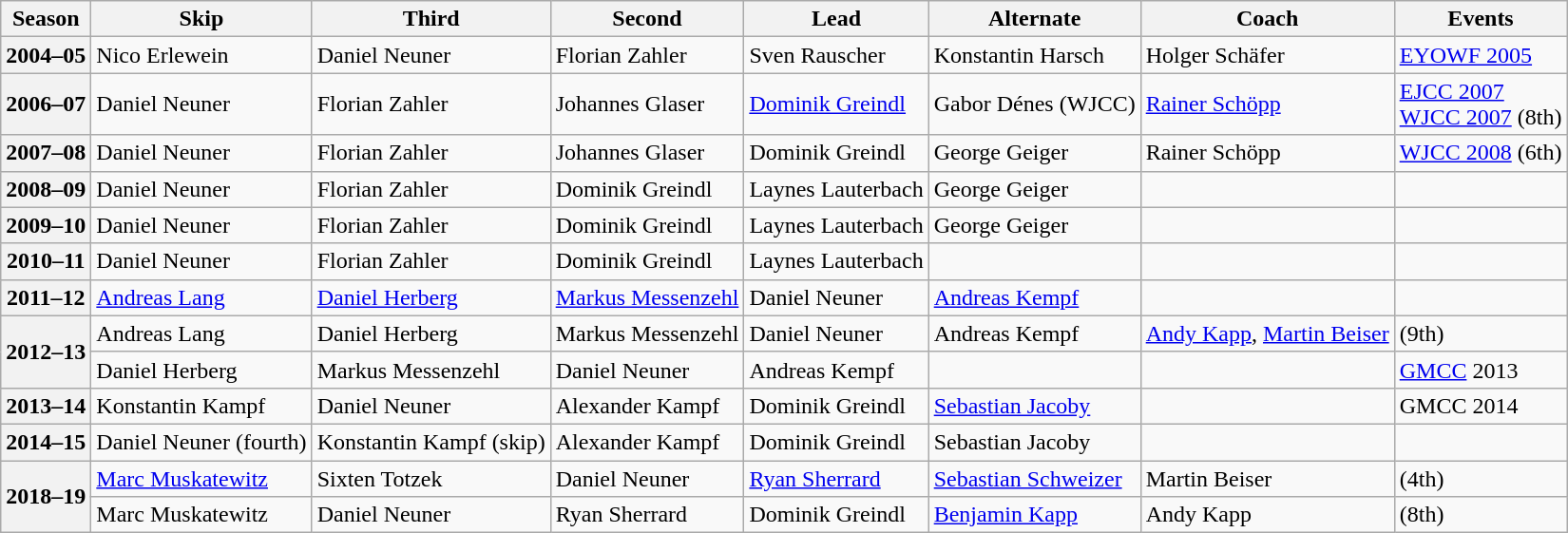<table class="wikitable">
<tr>
<th scope="col">Season</th>
<th scope="col">Skip</th>
<th scope="col">Third</th>
<th scope="col">Second</th>
<th scope="col">Lead</th>
<th scope="col">Alternate</th>
<th scope="col">Coach</th>
<th scope="col">Events</th>
</tr>
<tr>
<th scope="row">2004–05</th>
<td>Nico Erlewein</td>
<td>Daniel Neuner</td>
<td>Florian Zahler</td>
<td>Sven Rauscher</td>
<td>Konstantin Harsch</td>
<td>Holger Schäfer</td>
<td><a href='#'>EYOWF 2005</a> </td>
</tr>
<tr>
<th scope="row">2006–07</th>
<td>Daniel Neuner</td>
<td>Florian Zahler</td>
<td>Johannes Glaser</td>
<td><a href='#'>Dominik Greindl</a></td>
<td>Gabor Dénes (WJCC)</td>
<td><a href='#'>Rainer Schöpp</a></td>
<td><a href='#'>EJCC 2007</a> <br><a href='#'>WJCC 2007</a> (8th)</td>
</tr>
<tr>
<th scope="row">2007–08</th>
<td>Daniel Neuner</td>
<td>Florian Zahler</td>
<td>Johannes Glaser</td>
<td>Dominik Greindl</td>
<td>George Geiger</td>
<td>Rainer Schöpp</td>
<td><a href='#'>WJCC 2008</a> (6th)</td>
</tr>
<tr>
<th scope="row">2008–09</th>
<td>Daniel Neuner</td>
<td>Florian Zahler</td>
<td>Dominik Greindl</td>
<td>Laynes Lauterbach</td>
<td>George Geiger</td>
<td></td>
<td></td>
</tr>
<tr>
<th scope="row">2009–10</th>
<td>Daniel Neuner</td>
<td>Florian Zahler</td>
<td>Dominik Greindl</td>
<td>Laynes Lauterbach</td>
<td>George Geiger</td>
<td></td>
<td></td>
</tr>
<tr>
<th scope="row">2010–11</th>
<td>Daniel Neuner</td>
<td>Florian Zahler</td>
<td>Dominik Greindl</td>
<td>Laynes Lauterbach</td>
<td></td>
<td></td>
<td></td>
</tr>
<tr>
<th scope="row">2011–12</th>
<td><a href='#'>Andreas Lang</a></td>
<td><a href='#'>Daniel Herberg</a></td>
<td><a href='#'>Markus Messenzehl</a></td>
<td>Daniel Neuner</td>
<td><a href='#'>Andreas Kempf</a></td>
<td></td>
<td></td>
</tr>
<tr>
<th scope="row" rowspan=2>2012–13</th>
<td>Andreas Lang</td>
<td>Daniel Herberg</td>
<td>Markus Messenzehl</td>
<td>Daniel Neuner</td>
<td>Andreas Kempf</td>
<td><a href='#'>Andy Kapp</a>, <a href='#'>Martin Beiser</a></td>
<td> (9th)</td>
</tr>
<tr>
<td>Daniel Herberg</td>
<td>Markus Messenzehl</td>
<td>Daniel Neuner</td>
<td>Andreas Kempf</td>
<td></td>
<td></td>
<td><a href='#'>GMCC</a> 2013 </td>
</tr>
<tr>
<th scope="row">2013–14</th>
<td>Konstantin Kampf</td>
<td>Daniel Neuner</td>
<td>Alexander Kampf</td>
<td>Dominik Greindl</td>
<td><a href='#'>Sebastian Jacoby</a></td>
<td></td>
<td>GMCC 2014 </td>
</tr>
<tr>
<th scope="row">2014–15</th>
<td>Daniel Neuner (fourth)</td>
<td>Konstantin Kampf (skip)</td>
<td>Alexander Kampf</td>
<td>Dominik Greindl</td>
<td>Sebastian Jacoby</td>
<td></td>
<td></td>
</tr>
<tr>
<th scope="row" rowspan=2>2018–19</th>
<td><a href='#'>Marc Muskatewitz</a></td>
<td>Sixten Totzek</td>
<td>Daniel Neuner</td>
<td><a href='#'>Ryan Sherrard</a></td>
<td><a href='#'>Sebastian Schweizer</a></td>
<td>Martin Beiser</td>
<td> (4th)</td>
</tr>
<tr>
<td>Marc Muskatewitz</td>
<td>Daniel Neuner</td>
<td>Ryan Sherrard</td>
<td>Dominik Greindl</td>
<td><a href='#'>Benjamin Kapp</a></td>
<td>Andy Kapp</td>
<td> (8th)</td>
</tr>
</table>
